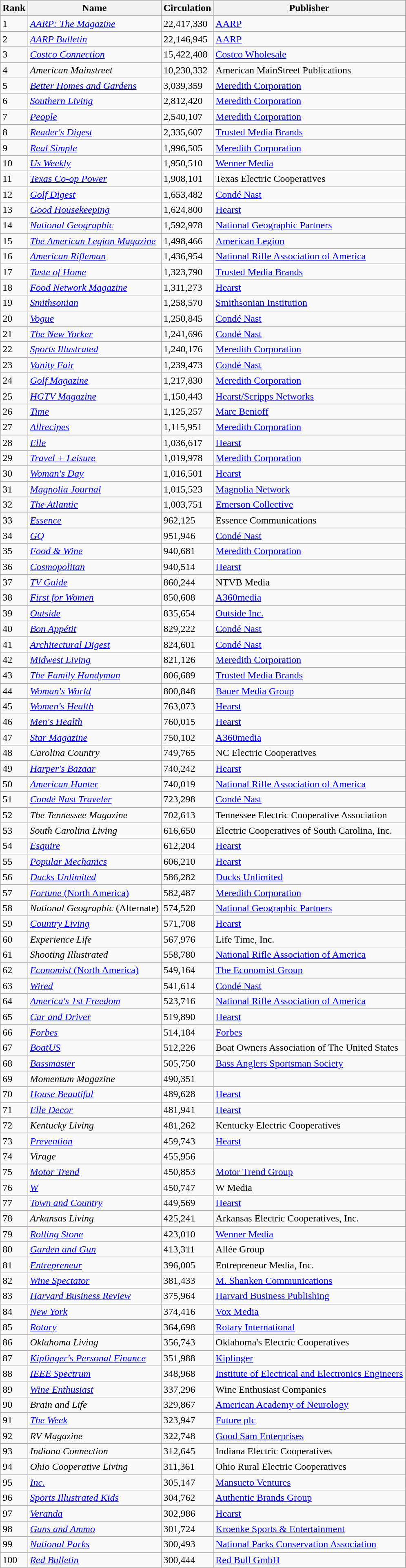<table class="wikitable sortable">
<tr>
<th>Rank</th>
<th>Name</th>
<th>Circulation</th>
<th>Publisher</th>
</tr>
<tr>
<td>1</td>
<td><em><a href='#'>AARP: The Magazine</a></em></td>
<td>22,417,330</td>
<td><a href='#'>AARP</a></td>
</tr>
<tr>
<td>2</td>
<td><em><a href='#'>AARP Bulletin</a></em></td>
<td>22,146,945</td>
<td><a href='#'>AARP</a></td>
</tr>
<tr>
<td>3</td>
<td><em><a href='#'>Costco Connection</a></em></td>
<td>15,422,408</td>
<td><a href='#'>Costco Wholesale</a></td>
</tr>
<tr>
<td>4</td>
<td><em>American Mainstreet</em></td>
<td>10,230,332</td>
<td>American MainStreet Publications</td>
</tr>
<tr>
<td>5</td>
<td><em><a href='#'>Better Homes and Gardens</a></em></td>
<td>3,039,359</td>
<td><a href='#'>Meredith Corporation</a></td>
</tr>
<tr>
<td>6</td>
<td><em><a href='#'>Southern Living</a></em></td>
<td>2,812,420</td>
<td><a href='#'>Meredith Corporation</a></td>
</tr>
<tr>
<td>7</td>
<td><em><a href='#'>People</a></em></td>
<td>2,540,107</td>
<td><a href='#'>Meredith Corporation</a></td>
</tr>
<tr>
<td>8</td>
<td><em><a href='#'>Reader's Digest</a></em></td>
<td>2,335,607</td>
<td><a href='#'>Trusted Media Brands</a></td>
</tr>
<tr>
<td>9</td>
<td><em><a href='#'>Real Simple</a></em></td>
<td>1,996,505</td>
<td><a href='#'>Meredith Corporation</a></td>
</tr>
<tr>
<td>10</td>
<td><em><a href='#'>Us Weekly</a></em></td>
<td>1,950,510</td>
<td><a href='#'>Wenner Media</a></td>
</tr>
<tr>
<td>11</td>
<td><em><a href='#'>Texas Co-op Power</a></em></td>
<td>1,908,101</td>
<td>Texas Electric Cooperatives</td>
</tr>
<tr>
<td>12</td>
<td><em><a href='#'>Golf Digest</a></em></td>
<td>1,653,482</td>
<td><a href='#'>Condé Nast</a></td>
</tr>
<tr>
<td>13</td>
<td><em><a href='#'>Good Housekeeping</a></em></td>
<td>1,624,800</td>
<td><a href='#'>Hearst</a></td>
</tr>
<tr>
<td>14</td>
<td><em><a href='#'>National Geographic</a></em></td>
<td>1,592,978</td>
<td><a href='#'>National Geographic Partners</a></td>
</tr>
<tr>
<td>15</td>
<td><em><a href='#'>The American Legion Magazine</a></em></td>
<td>1,498,466</td>
<td><a href='#'>American Legion</a></td>
</tr>
<tr>
<td>16</td>
<td><em><a href='#'>American Rifleman</a></em></td>
<td>1,436,954</td>
<td><a href='#'>National Rifle Association of America</a></td>
</tr>
<tr>
<td>17</td>
<td><em><a href='#'>Taste of Home</a></em></td>
<td>1,323,790</td>
<td><a href='#'>Trusted Media Brands</a></td>
</tr>
<tr>
<td>18</td>
<td><em><a href='#'>Food Network Magazine</a></em></td>
<td>1,311,273</td>
<td><a href='#'>Hearst</a></td>
</tr>
<tr>
<td>19</td>
<td><em><a href='#'>Smithsonian</a></em></td>
<td>1,258,570</td>
<td><a href='#'>Smithsonian Institution</a></td>
</tr>
<tr>
<td>20</td>
<td><em><a href='#'>Vogue</a></em></td>
<td>1,250,845</td>
<td><a href='#'>Condé Nast</a></td>
</tr>
<tr>
<td>21</td>
<td><em><a href='#'>The New Yorker</a></em></td>
<td>1,241,696</td>
<td><a href='#'>Condé Nast</a></td>
</tr>
<tr>
<td>22</td>
<td><em><a href='#'>Sports Illustrated</a></em></td>
<td>1,240,176</td>
<td><a href='#'>Meredith Corporation</a></td>
</tr>
<tr>
<td>23</td>
<td><em><a href='#'>Vanity Fair</a></em></td>
<td>1,239,473</td>
<td><a href='#'>Condé Nast</a></td>
</tr>
<tr>
<td>24</td>
<td><em><a href='#'>Golf Magazine</a></em></td>
<td>1,217,830</td>
<td><a href='#'>Meredith Corporation</a></td>
</tr>
<tr>
<td>25</td>
<td><em><a href='#'>HGTV Magazine</a></em></td>
<td>1,150,443</td>
<td><a href='#'>Hearst/Scripps Networks</a></td>
</tr>
<tr>
<td>26</td>
<td><em><a href='#'>Time</a></em></td>
<td>1,125,257</td>
<td><a href='#'>Marc Benioff</a></td>
</tr>
<tr>
<td>27</td>
<td><em><a href='#'>Allrecipes</a></em></td>
<td>1,115,951</td>
<td><a href='#'>Meredith Corporation</a></td>
</tr>
<tr>
<td>28</td>
<td><em><a href='#'>Elle</a></em></td>
<td>1,036,617</td>
<td><a href='#'>Hearst</a></td>
</tr>
<tr>
<td>29</td>
<td><em><a href='#'>Travel + Leisure</a></em></td>
<td>1,019,978</td>
<td><a href='#'>Meredith Corporation</a></td>
</tr>
<tr>
<td>30</td>
<td><em><a href='#'>Woman's Day</a></em></td>
<td>1,016,501</td>
<td><a href='#'>Hearst</a></td>
</tr>
<tr>
<td>31</td>
<td><em><a href='#'>Magnolia Journal</a></em></td>
<td>1,015,523</td>
<td><a href='#'>Magnolia Network</a></td>
</tr>
<tr>
<td>32</td>
<td><em><a href='#'>The Atlantic</a></em></td>
<td>1,003,751</td>
<td><a href='#'>Emerson Collective</a></td>
</tr>
<tr>
<td>33</td>
<td><em><a href='#'>Essence</a></em></td>
<td>962,125</td>
<td>Essence Communications</td>
</tr>
<tr>
<td>34</td>
<td><em><a href='#'>GQ</a></em></td>
<td>951,946</td>
<td><a href='#'>Condé Nast</a></td>
</tr>
<tr>
<td>35</td>
<td><em><a href='#'>Food & Wine</a></em></td>
<td>940,681</td>
<td><a href='#'>Meredith Corporation</a></td>
</tr>
<tr>
<td>36</td>
<td><em><a href='#'>Cosmopolitan</a></em></td>
<td>940,514</td>
<td><a href='#'>Hearst</a></td>
</tr>
<tr>
<td>37</td>
<td><em><a href='#'>TV Guide</a></em></td>
<td>860,244</td>
<td>NTVB Media</td>
</tr>
<tr>
<td>38</td>
<td><em><a href='#'>First for Women</a></em></td>
<td>850,608</td>
<td><a href='#'>A360media</a></td>
</tr>
<tr>
<td>39</td>
<td><em><a href='#'>Outside</a></em></td>
<td>835,654</td>
<td><a href='#'>Outside Inc.</a></td>
</tr>
<tr>
<td>40</td>
<td><em><a href='#'>Bon Appétit</a></em></td>
<td>829,222</td>
<td><a href='#'>Condé Nast</a></td>
</tr>
<tr>
<td>41</td>
<td><em><a href='#'>Architectural Digest</a></em></td>
<td>824,601</td>
<td><a href='#'>Condé Nast</a></td>
</tr>
<tr>
<td>42</td>
<td><em><a href='#'>Midwest Living</a></em></td>
<td>821,126</td>
<td><a href='#'>Meredith Corporation</a></td>
</tr>
<tr>
<td>43</td>
<td><em><a href='#'>The Family Handyman</a></em></td>
<td>806,689</td>
<td><a href='#'>Trusted Media Brands</a></td>
</tr>
<tr>
<td>44</td>
<td><em><a href='#'>Woman's World</a></em></td>
<td>800,848</td>
<td><a href='#'>Bauer Media Group</a></td>
</tr>
<tr>
<td>45</td>
<td><em><a href='#'>Women's Health</a></em></td>
<td>763,073</td>
<td><a href='#'>Hearst</a></td>
</tr>
<tr>
<td>46</td>
<td><em><a href='#'>Men's Health</a></em></td>
<td>760,015</td>
<td><a href='#'>Hearst</a></td>
</tr>
<tr>
<td>47</td>
<td><em><a href='#'>Star Magazine</a></em></td>
<td>750,102</td>
<td><a href='#'>A360media</a></td>
</tr>
<tr>
<td>48</td>
<td><em>Carolina Country</em></td>
<td>749,765</td>
<td>NC Electric Cooperatives</td>
</tr>
<tr>
<td>49</td>
<td><em><a href='#'>Harper's Bazaar</a></em></td>
<td>740,242</td>
<td><a href='#'>Hearst</a></td>
</tr>
<tr>
<td>50</td>
<td><em><a href='#'>American Hunter</a></em></td>
<td>740,019</td>
<td><a href='#'>National Rifle Association of America</a></td>
</tr>
<tr>
<td>51</td>
<td><em><a href='#'>Condé Nast Traveler</a></em></td>
<td>723,298</td>
<td><a href='#'>Condé Nast</a></td>
</tr>
<tr>
<td>52</td>
<td><em>The Tennessee Magazine</em></td>
<td>702,613</td>
<td>Tennessee Electric Cooperative Association</td>
</tr>
<tr>
<td>53</td>
<td><em>South Carolina Living</em></td>
<td>616,650</td>
<td>Electric Cooperatives of South Carolina, Inc.</td>
</tr>
<tr>
<td>54</td>
<td><em><a href='#'>Esquire</a></em></td>
<td>612,204</td>
<td><a href='#'>Hearst</a></td>
</tr>
<tr>
<td>55</td>
<td><em><a href='#'>Popular Mechanics</a></em></td>
<td>606,210</td>
<td><a href='#'>Hearst</a></td>
</tr>
<tr>
<td>56</td>
<td><em><a href='#'>Ducks Unlimited</a></em></td>
<td>586,282</td>
<td><a href='#'>Ducks Unlimited</a></td>
</tr>
<tr>
<td>57</td>
<td><a href='#'><em>Fortune</em> (North America)</a></td>
<td>582,487</td>
<td><a href='#'>Meredith Corporation</a></td>
</tr>
<tr>
<td>58</td>
<td><em>National Geographic</em> (Alternate)</td>
<td>574,520</td>
<td><a href='#'>National Geographic Partners</a></td>
</tr>
<tr>
<td>59</td>
<td><em><a href='#'>Country Living</a></em></td>
<td>571,708</td>
<td><a href='#'>Hearst</a></td>
</tr>
<tr>
<td>60</td>
<td><em>Experience Life</em></td>
<td>567,976</td>
<td>Life Time, Inc.</td>
</tr>
<tr>
<td>61</td>
<td><em>Shooting Illustrated</em></td>
<td>558,780</td>
<td><a href='#'>National Rifle Association of America</a></td>
</tr>
<tr>
<td>62</td>
<td><a href='#'><em>Economist</em> (North America)</a></td>
<td>549,164</td>
<td><a href='#'>The Economist Group</a></td>
</tr>
<tr>
<td>63</td>
<td><em><a href='#'>Wired</a></em></td>
<td>541,614</td>
<td><a href='#'>Condé Nast</a></td>
</tr>
<tr>
<td>64</td>
<td><em><a href='#'>America's 1st Freedom</a></em></td>
<td>523,716</td>
<td><a href='#'>National Rifle Association of America</a></td>
</tr>
<tr>
<td>65</td>
<td><em><a href='#'>Car and Driver</a></em></td>
<td>519,890</td>
<td><a href='#'>Hearst</a></td>
</tr>
<tr>
<td>66</td>
<td><em><a href='#'>Forbes</a></em></td>
<td>514,184</td>
<td><a href='#'>Forbes</a></td>
</tr>
<tr>
<td>67</td>
<td><em><a href='#'>BoatUS</a></em></td>
<td>512,226</td>
<td>Boat Owners Association of The United States</td>
</tr>
<tr>
<td>68</td>
<td><em><a href='#'>Bassmaster</a></em></td>
<td>505,750</td>
<td><a href='#'>Bass Anglers Sportsman Society</a></td>
</tr>
<tr>
<td>69</td>
<td><em>Momentum Magazine</em></td>
<td>490,351</td>
<td></td>
</tr>
<tr>
<td>70</td>
<td><em><a href='#'>House Beautiful</a></em></td>
<td>489,628</td>
<td><a href='#'>Hearst</a></td>
</tr>
<tr>
<td>71</td>
<td><em><a href='#'>Elle Decor</a></em></td>
<td>481,941</td>
<td><a href='#'>Hearst</a></td>
</tr>
<tr>
<td>72</td>
<td><em>Kentucky Living</em></td>
<td>481,262</td>
<td>Kentucky Electric Cooperatives</td>
</tr>
<tr>
<td>73</td>
<td><em><a href='#'>Prevention</a></em></td>
<td>459,743</td>
<td><a href='#'>Hearst</a></td>
</tr>
<tr>
<td>74</td>
<td><em>Virage</em></td>
<td>455,956</td>
<td></td>
</tr>
<tr>
<td>75</td>
<td><em><a href='#'>Motor Trend</a></em></td>
<td>450,853</td>
<td><a href='#'>Motor Trend Group</a></td>
</tr>
<tr>
<td>76</td>
<td><em><a href='#'>W</a></em></td>
<td>450,747</td>
<td>W Media</td>
</tr>
<tr>
<td>77</td>
<td><em><a href='#'>Town and Country</a></em></td>
<td>449,569</td>
<td><a href='#'>Hearst</a></td>
</tr>
<tr>
<td>78</td>
<td><em>Arkansas Living</em></td>
<td>425,241</td>
<td>Arkansas Electric Cooperatives, Inc.</td>
</tr>
<tr>
<td>79</td>
<td><em><a href='#'>Rolling Stone</a></em></td>
<td>423,010</td>
<td><a href='#'>Wenner Media</a></td>
</tr>
<tr>
<td>80</td>
<td><em><a href='#'>Garden and Gun</a></em></td>
<td>413,311</td>
<td>Allée Group</td>
</tr>
<tr>
<td>81</td>
<td><em><a href='#'>Entrepreneur</a></em></td>
<td>396,005</td>
<td>Entrepreneur Media, Inc.</td>
</tr>
<tr>
<td>82</td>
<td><em><a href='#'>Wine Spectator</a></em></td>
<td>381,433</td>
<td><a href='#'>M. Shanken Communications</a></td>
</tr>
<tr>
<td>83</td>
<td><em><a href='#'>Harvard Business Review</a></em></td>
<td>375,964</td>
<td><a href='#'>Harvard Business Publishing</a></td>
</tr>
<tr>
<td>84</td>
<td><em><a href='#'>New York</a></em></td>
<td>374,416</td>
<td><a href='#'>Vox Media</a></td>
</tr>
<tr>
<td>85</td>
<td><em><a href='#'>Rotary</a></em></td>
<td>364,698</td>
<td><a href='#'>Rotary International</a></td>
</tr>
<tr>
<td>86</td>
<td><em>Oklahoma Living</em></td>
<td>356,743</td>
<td>Oklahoma's Electric Cooperatives</td>
</tr>
<tr>
<td>87</td>
<td><em><a href='#'>Kiplinger's Personal Finance</a></em></td>
<td>351,988</td>
<td><a href='#'>Kiplinger</a></td>
</tr>
<tr>
<td>88</td>
<td><em><a href='#'>IEEE Spectrum</a></em></td>
<td>348,968</td>
<td><a href='#'>Institute of Electrical and Electronics Engineers</a></td>
</tr>
<tr>
<td>89</td>
<td><em><a href='#'>Wine Enthusiast</a></em></td>
<td>337,296</td>
<td>Wine Enthusiast Companies</td>
</tr>
<tr>
<td>90</td>
<td><em>Brain and Life</em></td>
<td>329,867</td>
<td><a href='#'>American Academy of Neurology</a></td>
</tr>
<tr>
<td>91</td>
<td><em><a href='#'>The Week</a></em></td>
<td>323,947</td>
<td><a href='#'>Future plc</a></td>
</tr>
<tr>
<td>92</td>
<td><em>RV Magazine</em></td>
<td>322,748</td>
<td><a href='#'>Good Sam Enterprises</a></td>
</tr>
<tr>
<td>93</td>
<td><em>Indiana Connection</em></td>
<td>312,645</td>
<td>Indiana Electric Cooperatives</td>
</tr>
<tr>
<td>94</td>
<td><em>Ohio Cooperative Living</em></td>
<td>311,361</td>
<td>Ohio Rural Electric Cooperatives</td>
</tr>
<tr>
<td>95</td>
<td><em><a href='#'>Inc.</a></em></td>
<td>305,147</td>
<td><a href='#'>Mansueto Ventures</a></td>
</tr>
<tr>
<td>96</td>
<td><em><a href='#'>Sports Illustrated Kids</a></em></td>
<td>304,762</td>
<td><a href='#'>Authentic Brands Group</a></td>
</tr>
<tr>
<td>97</td>
<td><em><a href='#'>Veranda</a></em></td>
<td>302,986</td>
<td><a href='#'>Hearst</a></td>
</tr>
<tr>
<td>98</td>
<td><em><a href='#'>Guns and Ammo</a></em></td>
<td>301,724</td>
<td><a href='#'>Kroenke Sports & Entertainment</a></td>
</tr>
<tr>
<td>99</td>
<td><em><a href='#'>National Parks</a></em></td>
<td>300,493</td>
<td><a href='#'>National Parks Conservation Association</a></td>
</tr>
<tr>
<td>100</td>
<td><em><a href='#'>Red Bulletin</a></em></td>
<td>300,444</td>
<td><a href='#'>Red Bull GmbH</a></td>
</tr>
</table>
